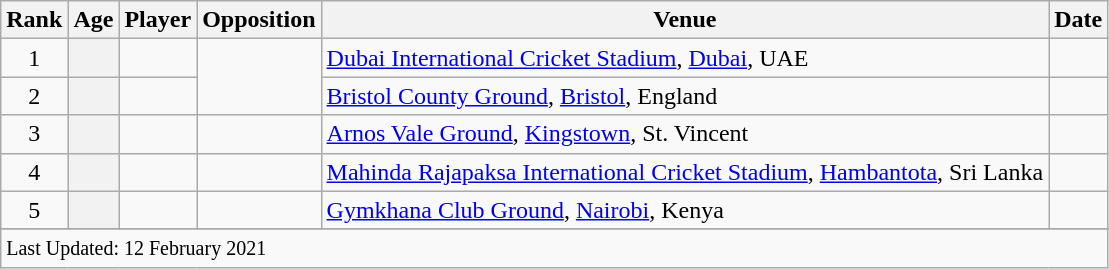<table class="wikitable plainrowheaders sortable">
<tr>
<th scope=col>Rank</th>
<th scope=col>Age</th>
<th scope=col>Player</th>
<th scope=col>Opposition</th>
<th scope=col>Venue</th>
<th scope=col>Date</th>
</tr>
<tr>
<td align=center>1</td>
<th scope=row style=text-align:center;></th>
<td></td>
<td rowspan=2></td>
<td><a href='#'>Dubai International Cricket Stadium</a>, <a href='#'>Dubai</a>, UAE</td>
<td></td>
</tr>
<tr>
<td align=center>2</td>
<th scope=row style=text-align:center;></th>
<td></td>
<td><a href='#'>Bristol County Ground</a>, <a href='#'>Bristol</a>, England</td>
<td></td>
</tr>
<tr>
<td align=center>3</td>
<th scope=row style=text-align:center;></th>
<td></td>
<td></td>
<td><a href='#'>Arnos Vale Ground</a>, <a href='#'>Kingstown</a>, St. Vincent</td>
<td></td>
</tr>
<tr>
<td align=center>4</td>
<th scope=row style=text-align:center;></th>
<td></td>
<td></td>
<td><a href='#'>Mahinda Rajapaksa International Cricket Stadium</a>, <a href='#'>Hambantota</a>, Sri Lanka</td>
<td></td>
</tr>
<tr>
<td align=center>5</td>
<th scope=row style=text-align:center;></th>
<td></td>
<td></td>
<td><a href='#'>Gymkhana Club Ground</a>, <a href='#'>Nairobi</a>, Kenya</td>
<td></td>
</tr>
<tr>
</tr>
<tr class=sortbottom>
<td colspan=7><small>Last Updated: 12 February 2021</small></td>
</tr>
</table>
